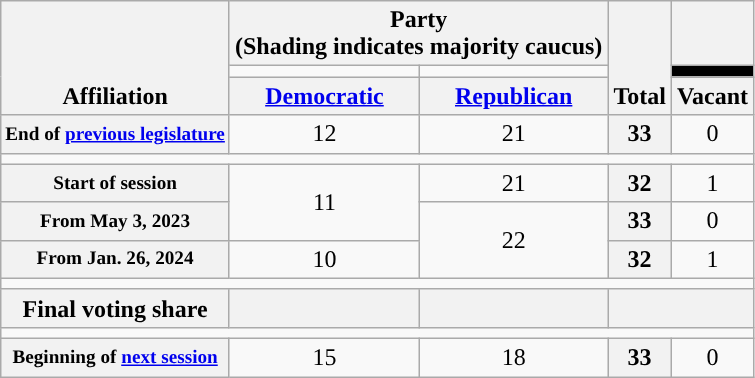<table class=wikitable style="text-align:center">
<tr style="vertical-align:bottom;">
<th rowspan=3>Affiliation</th>
<th colspan=2>Party <div>(Shading indicates majority caucus)</div></th>
<th rowspan=3>Total</th>
<th></th>
</tr>
<tr style="height:5px">
<td style="background-color:"></td>
<td style="background-color:"></td>
<td style="background-color:black"></td>
</tr>
<tr>
<th><a href='#'>Democratic</a></th>
<th><a href='#'>Republican</a></th>
<th>Vacant</th>
</tr>
<tr>
<th nowrap style="font-size:80%">End of <a href='#'>previous legislature</a></th>
<td>12</td>
<td>21</td>
<th>33</th>
<td>0</td>
</tr>
<tr>
<td colspan=5></td>
</tr>
<tr>
<th nowrap style="font-size:80%">Start of session</th>
<td rowspan="2">11</td>
<td>21</td>
<th>32</th>
<td>1</td>
</tr>
<tr>
<th nowrap style="font-size:80%">From May 3, 2023</th>
<td rowspan="2" >22</td>
<th>33</th>
<td>0</td>
</tr>
<tr>
<th nowrap style="font-size:80%">From Jan. 26, 2024</th>
<td>10</td>
<th>32</th>
<td>1</td>
</tr>
<tr>
<td colspan=5></td>
</tr>
<tr>
<th>Final voting share</th>
<th></th>
<th></th>
<th colspan=2></th>
</tr>
<tr>
<td colspan=5></td>
</tr>
<tr>
<th style="white-space:nowrap; font-size:80%;">Beginning of <a href='#'>next session</a></th>
<td>15</td>
<td>18</td>
<th>33</th>
<td>0</td>
</tr>
</table>
